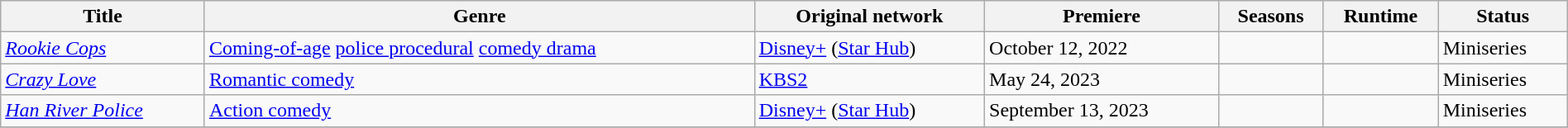<table class="wikitable sortable" style="width:100%;">
<tr>
<th>Title</th>
<th>Genre</th>
<th>Original network</th>
<th>Premiere</th>
<th>Seasons</th>
<th>Runtime</th>
<th>Status</th>
</tr>
<tr>
<td><em><a href='#'>Rookie Cops</a></em></td>
<td><a href='#'>Coming-of-age</a> <a href='#'>police procedural</a> <a href='#'>comedy drama</a></td>
<td><a href='#'>Disney+</a> (<a href='#'>Star Hub</a>)</td>
<td>October 12, 2022</td>
<td></td>
<td></td>
<td>Miniseries</td>
</tr>
<tr>
<td><em><a href='#'>Crazy Love</a></em></td>
<td><a href='#'>Romantic comedy</a></td>
<td><a href='#'>KBS2</a></td>
<td>May 24, 2023</td>
<td></td>
<td></td>
<td>Miniseries</td>
</tr>
<tr>
<td><em><a href='#'>Han River Police</a></em></td>
<td><a href='#'>Action comedy</a></td>
<td><a href='#'>Disney+</a> (<a href='#'>Star Hub</a>)</td>
<td>September 13, 2023</td>
<td></td>
<td></td>
<td>Miniseries</td>
</tr>
<tr>
</tr>
</table>
